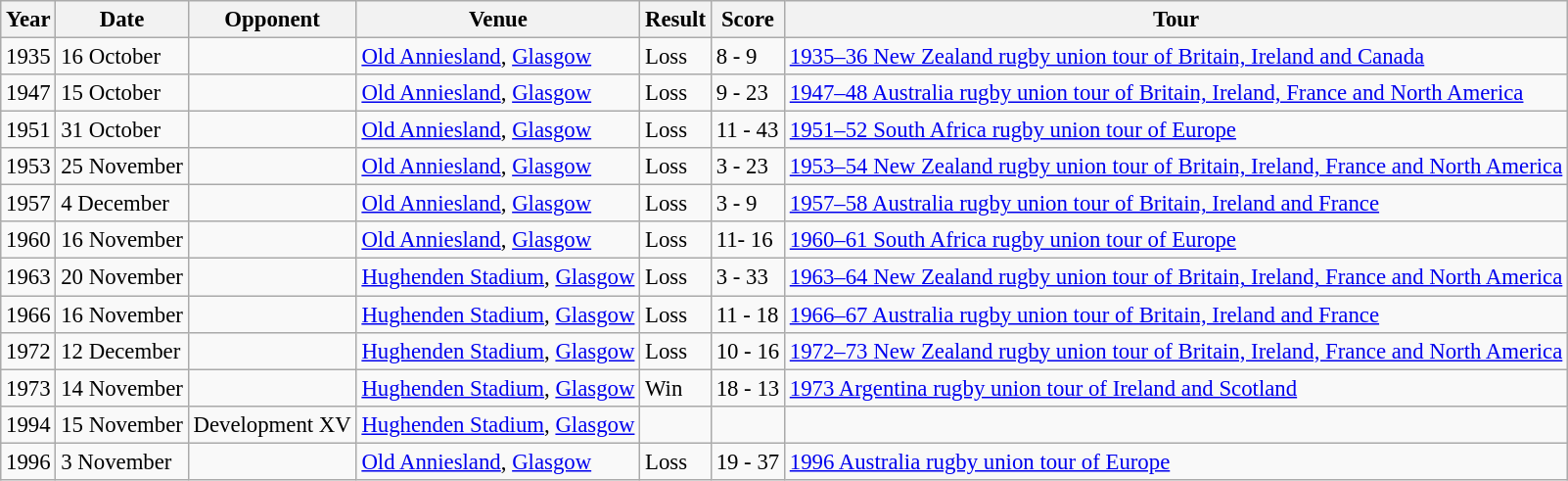<table class="wikitable" style="font-size: 95%;">
<tr>
<th>Year</th>
<th>Date</th>
<th>Opponent</th>
<th>Venue</th>
<th>Result</th>
<th>Score</th>
<th>Tour</th>
</tr>
<tr>
<td>1935</td>
<td>16 October</td>
<td></td>
<td><a href='#'>Old Anniesland</a>, <a href='#'>Glasgow</a></td>
<td>Loss</td>
<td>8 - 9</td>
<td><a href='#'>1935–36 New Zealand rugby union tour of Britain, Ireland and Canada</a></td>
</tr>
<tr>
<td>1947</td>
<td>15 October</td>
<td></td>
<td><a href='#'>Old Anniesland</a>, <a href='#'>Glasgow</a></td>
<td>Loss</td>
<td>9 - 23</td>
<td><a href='#'>1947–48 Australia rugby union tour of Britain, Ireland, France and North America</a></td>
</tr>
<tr>
<td>1951</td>
<td>31 October</td>
<td></td>
<td><a href='#'>Old Anniesland</a>, <a href='#'>Glasgow</a></td>
<td>Loss</td>
<td>11 - 43</td>
<td><a href='#'>1951–52 South Africa rugby union tour of Europe</a></td>
</tr>
<tr>
<td>1953</td>
<td>25 November</td>
<td></td>
<td><a href='#'>Old Anniesland</a>, <a href='#'>Glasgow</a></td>
<td>Loss</td>
<td>3 - 23</td>
<td><a href='#'>1953–54 New Zealand rugby union tour of Britain, Ireland, France and North America</a></td>
</tr>
<tr>
<td>1957</td>
<td>4 December</td>
<td></td>
<td><a href='#'>Old Anniesland</a>, <a href='#'>Glasgow</a></td>
<td>Loss</td>
<td>3 - 9</td>
<td><a href='#'>1957–58 Australia rugby union tour of Britain, Ireland and France</a></td>
</tr>
<tr>
<td>1960</td>
<td>16 November</td>
<td></td>
<td><a href='#'>Old Anniesland</a>, <a href='#'>Glasgow</a></td>
<td>Loss</td>
<td>11- 16</td>
<td><a href='#'>1960–61 South Africa rugby union tour of Europe</a></td>
</tr>
<tr>
<td>1963</td>
<td>20 November</td>
<td></td>
<td><a href='#'>Hughenden Stadium</a>, <a href='#'>Glasgow</a></td>
<td>Loss</td>
<td>3 - 33</td>
<td><a href='#'>1963–64 New Zealand rugby union tour of Britain, Ireland, France and North America</a></td>
</tr>
<tr>
<td>1966</td>
<td>16 November</td>
<td></td>
<td><a href='#'>Hughenden Stadium</a>, <a href='#'>Glasgow</a></td>
<td>Loss</td>
<td>11 - 18</td>
<td><a href='#'>1966–67 Australia rugby union tour of Britain, Ireland and France</a></td>
</tr>
<tr>
<td>1972</td>
<td>12 December</td>
<td></td>
<td><a href='#'>Hughenden Stadium</a>, <a href='#'>Glasgow</a></td>
<td>Loss</td>
<td>10 - 16</td>
<td><a href='#'>1972–73 New Zealand rugby union tour of Britain, Ireland, France and North America</a></td>
</tr>
<tr>
<td>1973</td>
<td>14 November</td>
<td></td>
<td><a href='#'>Hughenden Stadium</a>, <a href='#'>Glasgow</a></td>
<td>Win</td>
<td>18 - 13</td>
<td><a href='#'>1973 Argentina rugby union tour of Ireland and Scotland</a></td>
</tr>
<tr>
<td>1994</td>
<td>15 November</td>
<td> Development XV</td>
<td><a href='#'>Hughenden Stadium</a>, <a href='#'>Glasgow</a></td>
<td></td>
<td></td>
<td></td>
</tr>
<tr>
<td>1996</td>
<td>3 November</td>
<td></td>
<td><a href='#'>Old Anniesland</a>, <a href='#'>Glasgow</a></td>
<td>Loss</td>
<td>19 - 37</td>
<td><a href='#'>1996 Australia rugby union tour of Europe</a></td>
</tr>
</table>
